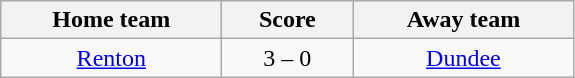<table class="wikitable" style="text-align: center">
<tr>
<th width=140>Home team</th>
<th width=80>Score</th>
<th width=140>Away team</th>
</tr>
<tr>
<td><a href='#'>Renton</a></td>
<td>3 – 0</td>
<td><a href='#'>Dundee</a></td>
</tr>
</table>
